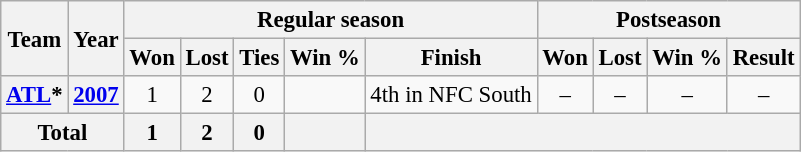<table class="wikitable" style="font-size: 95%; text-align:center;">
<tr>
<th rowspan="2">Team</th>
<th rowspan="2">Year</th>
<th colspan="5">Regular season</th>
<th colspan="4">Postseason</th>
</tr>
<tr>
<th>Won</th>
<th>Lost</th>
<th>Ties</th>
<th>Win %</th>
<th>Finish</th>
<th>Won</th>
<th>Lost</th>
<th>Win %</th>
<th>Result</th>
</tr>
<tr>
<th><a href='#'>ATL</a>*</th>
<th><a href='#'>2007</a></th>
<td>1</td>
<td>2</td>
<td>0</td>
<td></td>
<td>4th in NFC South</td>
<td>–</td>
<td>–</td>
<td>–</td>
<td>–</td>
</tr>
<tr>
<th colspan="2">Total</th>
<th>1</th>
<th>2</th>
<th>0</th>
<th></th>
<th colspan="5"></th>
</tr>
</table>
